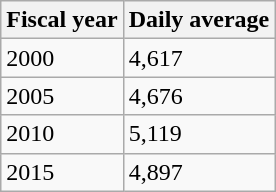<table class="wikitable">
<tr>
<th>Fiscal year</th>
<th>Daily average</th>
</tr>
<tr>
<td>2000</td>
<td>4,617</td>
</tr>
<tr>
<td>2005</td>
<td>4,676</td>
</tr>
<tr>
<td>2010</td>
<td>5,119</td>
</tr>
<tr>
<td>2015</td>
<td>4,897</td>
</tr>
</table>
